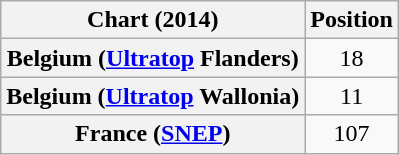<table class="wikitable sortable plainrowheaders" style="text-align:center">
<tr>
<th scope="col">Chart (2014)</th>
<th scope="col">Position</th>
</tr>
<tr>
<th scope="row">Belgium (<a href='#'>Ultratop</a> Flanders)</th>
<td>18</td>
</tr>
<tr>
<th scope="row">Belgium (<a href='#'>Ultratop</a> Wallonia)</th>
<td>11</td>
</tr>
<tr>
<th scope="row">France (<a href='#'>SNEP</a>)</th>
<td>107</td>
</tr>
</table>
